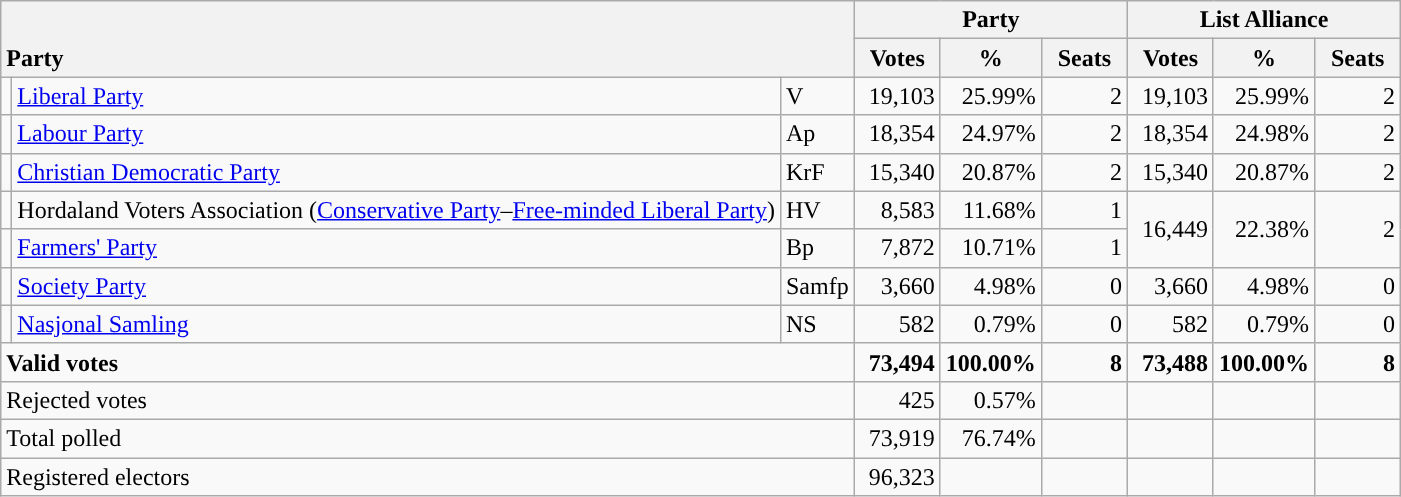<table class="wikitable" border="1" style="text-align:right;">
<tr>
<th style="text-align:left;" valign=bottom rowspan=2 colspan=3>Party</th>
<th colspan=3>Party</th>
<th colspan=3>List Alliance</th>
</tr>
<tr>
<th align=center valign=bottom width="50">Votes</th>
<th align=center valign=bottom width="50">%</th>
<th align=center valign=bottom width="50">Seats</th>
<th align=center valign=bottom width="50">Votes</th>
<th align=center valign=bottom width="50">%</th>
<th align=center valign=bottom width="50">Seats</th>
</tr>
<tr>
<td style="color:inherit;background:"></td>
<td align=left><a href='#'>Liberal Party</a></td>
<td align=left>V</td>
<td>19,103</td>
<td>25.99%</td>
<td>2</td>
<td>19,103</td>
<td>25.99%</td>
<td>2</td>
</tr>
<tr>
<td style="color:inherit;background:"></td>
<td align=left><a href='#'>Labour Party</a></td>
<td align=left>Ap</td>
<td>18,354</td>
<td>24.97%</td>
<td>2</td>
<td>18,354</td>
<td>24.98%</td>
<td>2</td>
</tr>
<tr>
<td style="color:inherit;background:"></td>
<td align=left><a href='#'>Christian Democratic Party</a></td>
<td align=left>KrF</td>
<td>15,340</td>
<td>20.87%</td>
<td>2</td>
<td>15,340</td>
<td>20.87%</td>
<td>2</td>
</tr>
<tr>
<td></td>
<td align=left>Hordaland Voters Association (<a href='#'>Conservative Party</a>–<a href='#'>Free-minded Liberal Party</a>)</td>
<td align=left>HV</td>
<td>8,583</td>
<td>11.68%</td>
<td>1</td>
<td rowspan=2>16,449</td>
<td rowspan=2>22.38%</td>
<td rowspan=2>2</td>
</tr>
<tr>
<td style="color:inherit;background:"></td>
<td align=left><a href='#'>Farmers' Party</a></td>
<td align=left>Bp</td>
<td>7,872</td>
<td>10.71%</td>
<td>1</td>
</tr>
<tr>
<td></td>
<td align=left><a href='#'>Society Party</a></td>
<td align=left>Samfp</td>
<td>3,660</td>
<td>4.98%</td>
<td>0</td>
<td>3,660</td>
<td>4.98%</td>
<td>0</td>
</tr>
<tr>
<td style="color:inherit;background:"></td>
<td align=left><a href='#'>Nasjonal Samling</a></td>
<td align=left>NS</td>
<td>582</td>
<td>0.79%</td>
<td>0</td>
<td>582</td>
<td>0.79%</td>
<td>0</td>
</tr>
<tr style="font-weight:bold">
<td align=left colspan=3>Valid votes</td>
<td>73,494</td>
<td>100.00%</td>
<td>8</td>
<td>73,488</td>
<td>100.00%</td>
<td>8</td>
</tr>
<tr>
<td align=left colspan=3>Rejected votes</td>
<td>425</td>
<td>0.57%</td>
<td></td>
<td></td>
<td></td>
<td></td>
</tr>
<tr>
<td align=left colspan=3>Total polled</td>
<td>73,919</td>
<td>76.74%</td>
<td></td>
<td></td>
<td></td>
<td></td>
</tr>
<tr>
<td align=left colspan=3>Registered electors</td>
<td>96,323</td>
<td></td>
<td></td>
<td></td>
<td></td>
<td></td>
</tr>
</table>
